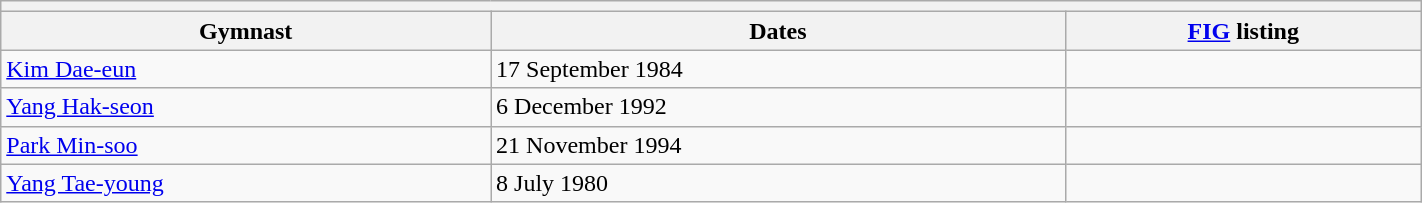<table class="wikitable mw-collapsible mw-collapsed" width="75%">
<tr>
<th colspan="3"></th>
</tr>
<tr>
<th>Gymnast</th>
<th>Dates</th>
<th><a href='#'>FIG</a> listing</th>
</tr>
<tr>
<td><a href='#'>Kim Dae-eun</a></td>
<td>17 September 1984</td>
<td></td>
</tr>
<tr>
<td><a href='#'>Yang Hak-seon</a></td>
<td>6 December 1992</td>
<td></td>
</tr>
<tr>
<td><a href='#'>Park Min-soo</a></td>
<td>21 November 1994</td>
<td></td>
</tr>
<tr>
<td><a href='#'>Yang Tae-young</a></td>
<td>8 July 1980</td>
<td></td>
</tr>
</table>
